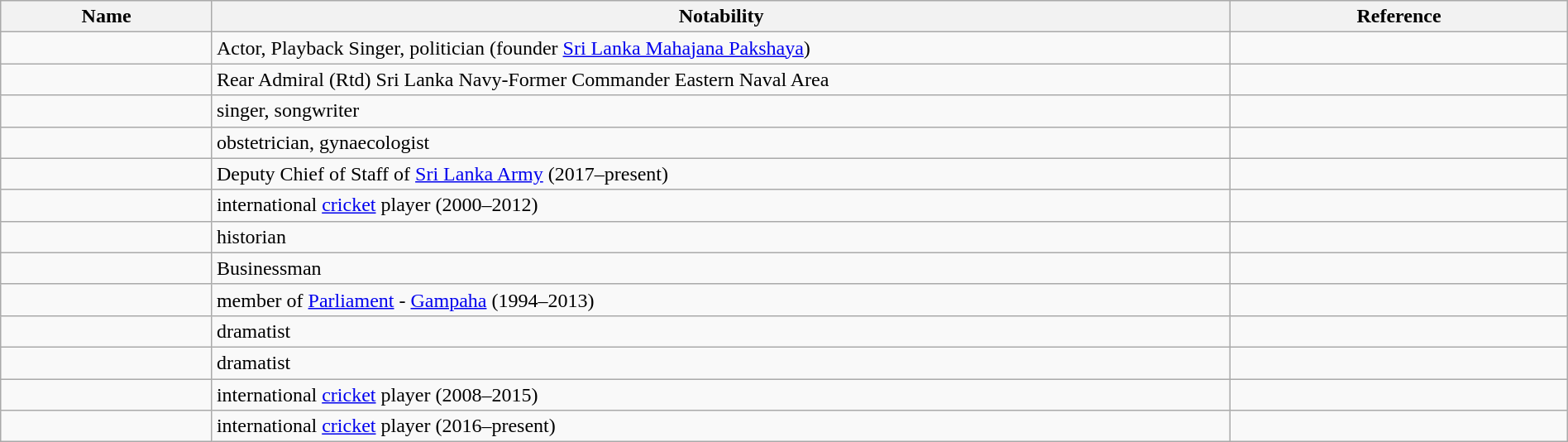<table class="wikitable sortable" style="width:100%">
<tr>
<th style="width:*;">Name</th>
<th style="width:65%;" class="unsortable">Notability</th>
<th style="width:*;" class="unsortable">Reference</th>
</tr>
<tr>
<td></td>
<td>Actor, Playback Singer, politician (founder <a href='#'>Sri Lanka Mahajana Pakshaya</a>)</td>
<td style="text-align:center;"></td>
</tr>
<tr>
<td></td>
<td>Rear Admiral (Rtd) Sri Lanka Navy-Former Commander Eastern Naval Area</td>
<td style="text-align:center;"></td>
</tr>
<tr>
<td></td>
<td>singer, songwriter</td>
<td style="text-align:center;"></td>
</tr>
<tr>
<td></td>
<td>obstetrician, gynaecologist</td>
<td style="text-align:center;"></td>
</tr>
<tr>
<td></td>
<td>Deputy Chief of Staff of <a href='#'>Sri Lanka Army</a> (2017–present)</td>
<td style="text-align:center;"></td>
</tr>
<tr>
<td></td>
<td>international <a href='#'>cricket</a> player (2000–2012)</td>
<td style="text-align:center;"></td>
</tr>
<tr>
<td></td>
<td>historian</td>
<td style="text-align:center;"></td>
</tr>
<tr>
<td></td>
<td>Businessman</td>
<td style="text-align:center;"></td>
</tr>
<tr>
<td></td>
<td>member of <a href='#'>Parliament</a> - <a href='#'>Gampaha</a> (1994–2013)</td>
<td style="text-align:center;"></td>
</tr>
<tr>
<td></td>
<td>dramatist</td>
<td style="text-align:center;"></td>
</tr>
<tr>
<td></td>
<td>dramatist</td>
<td style="text-align:center;"></td>
</tr>
<tr>
<td></td>
<td>international <a href='#'>cricket</a> player (2008–2015)</td>
<td style="text-align:center;"></td>
</tr>
<tr>
<td></td>
<td>international <a href='#'>cricket</a> player (2016–present)</td>
<td style="text-align:center;"></td>
</tr>
</table>
